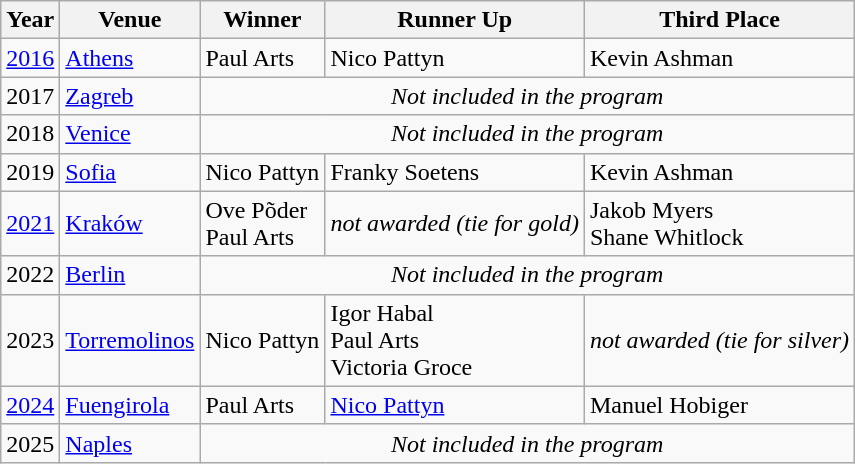<table class="wikitable" border="1">
<tr>
<th>Year</th>
<th>Venue</th>
<th>Winner</th>
<th>Runner Up</th>
<th>Third Place</th>
</tr>
<tr>
<td><a href='#'>2016</a></td>
<td> <a href='#'>Athens</a></td>
<td> Paul Arts</td>
<td> Nico Pattyn</td>
<td> Kevin Ashman</td>
</tr>
<tr>
<td>2017</td>
<td> <a href='#'>Zagreb</a></td>
<td colspan=3 align=center><em>Not included in the program</em></td>
</tr>
<tr>
<td>2018</td>
<td> <a href='#'>Venice</a></td>
<td colspan=3 align=center><em>Not included in the program</em></td>
</tr>
<tr>
<td>2019</td>
<td> <a href='#'>Sofia</a></td>
<td> Nico Pattyn</td>
<td> Franky Soetens</td>
<td> Kevin Ashman</td>
</tr>
<tr>
<td><a href='#'>2021</a></td>
<td> <a href='#'>Kraków</a></td>
<td> Ove Põder <br>  Paul Arts</td>
<td><em>not awarded (tie for gold)</em></td>
<td> Jakob Myers <br>  Shane Whitlock</td>
</tr>
<tr>
<td>2022</td>
<td> <a href='#'>Berlin</a></td>
<td colspan=3 align=center><em>Not included in the program</em></td>
</tr>
<tr>
<td>2023</td>
<td> <a href='#'>Torremolinos</a></td>
<td> Nico Pattyn</td>
<td> Igor Habal <br>  Paul Arts <br>  Victoria Groce</td>
<td><em>not awarded (tie for silver)</em></td>
</tr>
<tr>
<td><a href='#'>2024</a></td>
<td> <a href='#'>Fuengirola</a></td>
<td> Paul Arts</td>
<td> <a href='#'>Nico Pattyn</a></td>
<td> Manuel Hobiger</td>
</tr>
<tr>
<td>2025</td>
<td> <a href='#'>Naples</a></td>
<td colspan=3 align=center><em>Not included in the program</em></td>
</tr>
</table>
